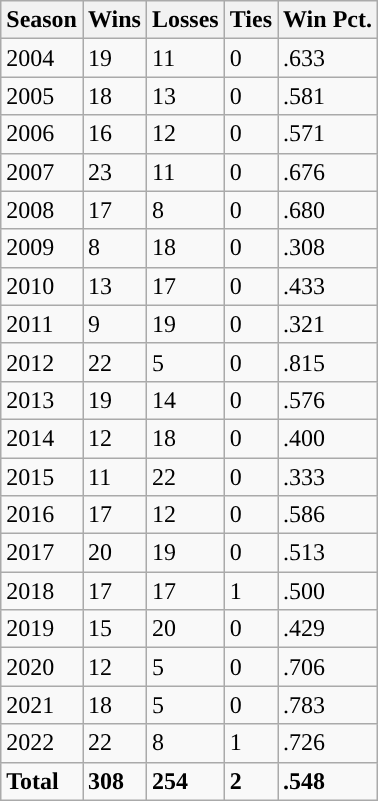<table class="wikitable">
<tr>
<th>Season</th>
<th>Wins</th>
<th>Losses</th>
<th>Ties</th>
<th>Win Pct.</th>
</tr>
<tr>
<td>2004</td>
<td>19</td>
<td>11</td>
<td>0</td>
<td>.633</td>
</tr>
<tr>
<td>2005</td>
<td>18</td>
<td>13</td>
<td>0</td>
<td>.581</td>
</tr>
<tr>
<td>2006</td>
<td>16</td>
<td>12</td>
<td>0</td>
<td>.571</td>
</tr>
<tr>
<td>2007</td>
<td>23</td>
<td>11</td>
<td>0</td>
<td>.676</td>
</tr>
<tr>
<td>2008</td>
<td>17</td>
<td>8</td>
<td>0</td>
<td>.680</td>
</tr>
<tr>
<td>2009</td>
<td>8</td>
<td>18</td>
<td>0</td>
<td>.308</td>
</tr>
<tr>
<td>2010</td>
<td>13</td>
<td>17</td>
<td>0</td>
<td>.433</td>
</tr>
<tr>
<td>2011</td>
<td>9</td>
<td>19</td>
<td>0</td>
<td>.321</td>
</tr>
<tr>
<td>2012</td>
<td>22</td>
<td>5</td>
<td>0</td>
<td>.815</td>
</tr>
<tr>
<td>2013</td>
<td>19</td>
<td>14</td>
<td>0</td>
<td>.576</td>
</tr>
<tr>
<td>2014</td>
<td>12</td>
<td>18</td>
<td>0</td>
<td>.400</td>
</tr>
<tr>
<td>2015</td>
<td>11</td>
<td>22</td>
<td>0</td>
<td>.333</td>
</tr>
<tr>
<td>2016</td>
<td>17</td>
<td>12</td>
<td>0</td>
<td>.586</td>
</tr>
<tr>
<td>2017</td>
<td>20</td>
<td>19</td>
<td>0</td>
<td>.513</td>
</tr>
<tr>
<td>2018</td>
<td>17</td>
<td>17</td>
<td>1</td>
<td>.500</td>
</tr>
<tr>
<td>2019</td>
<td>15</td>
<td>20</td>
<td>0</td>
<td>.429</td>
</tr>
<tr>
<td>2020</td>
<td>12</td>
<td>5</td>
<td>0</td>
<td>.706</td>
</tr>
<tr>
<td>2021</td>
<td>18</td>
<td>5</td>
<td>0</td>
<td>.783</td>
</tr>
<tr>
<td>2022</td>
<td>22</td>
<td>8</td>
<td>1</td>
<td>.726</td>
</tr>
<tr>
<td><strong>Total</strong></td>
<td><strong>308</strong></td>
<td><strong>254</strong></td>
<td><strong>2</strong></td>
<td><strong>.548</strong></td>
</tr>
</table>
